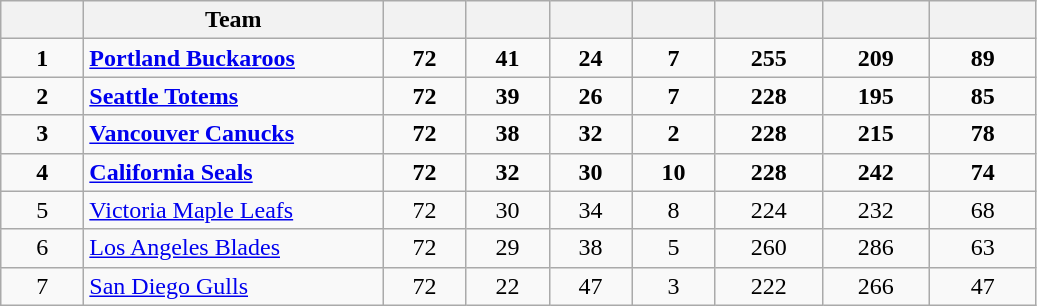<table class="wikitable sortable">
<tr>
<th scope="col" style="width:3em"></th>
<th scope="col" style="width:12em">Team</th>
<th scope="col" style="width:3em" class="unsortable"></th>
<th scope="col" style="width:3em"></th>
<th scope="col" style="width:3em"></th>
<th scope="col" style="width:3em"></th>
<th scope="col" style="width:4em"></th>
<th scope="col" style="width:4em"></th>
<th scope="col" style="width:4em"></th>
</tr>
<tr style="text-align:center;font-weight:bold;">
<td>1</td>
<td style="text-align:left;"><a href='#'>Portland Buckaroos</a></td>
<td>72</td>
<td>41</td>
<td>24</td>
<td>7</td>
<td>255</td>
<td>209</td>
<td>89</td>
</tr>
<tr style="text-align:center;font-weight:bold;">
<td>2</td>
<td style="text-align:left;"><a href='#'>Seattle Totems</a></td>
<td>72</td>
<td>39</td>
<td>26</td>
<td>7</td>
<td>228</td>
<td>195</td>
<td>85</td>
</tr>
<tr style="text-align:center;font-weight:bold;">
<td>3</td>
<td style="text-align:left;"><a href='#'>Vancouver Canucks</a></td>
<td>72</td>
<td>38</td>
<td>32</td>
<td>2</td>
<td>228</td>
<td>215</td>
<td>78</td>
</tr>
<tr style="text-align:center;font-weight:bold;">
<td>4</td>
<td style="text-align:left;"><a href='#'>California Seals</a></td>
<td>72</td>
<td>32</td>
<td>30</td>
<td>10</td>
<td>228</td>
<td>242</td>
<td>74</td>
</tr>
<tr style="text-align:center;">
<td>5</td>
<td style="text-align:left;"><a href='#'>Victoria Maple Leafs</a></td>
<td>72</td>
<td>30</td>
<td>34</td>
<td>8</td>
<td>224</td>
<td>232</td>
<td>68</td>
</tr>
<tr style="text-align:center;">
<td>6</td>
<td style="text-align:left;"><a href='#'>Los Angeles Blades</a></td>
<td>72</td>
<td>29</td>
<td>38</td>
<td>5</td>
<td>260</td>
<td>286</td>
<td>63</td>
</tr>
<tr style="text-align:center;">
<td>7</td>
<td style="text-align:left;"><a href='#'>San Diego Gulls</a></td>
<td>72</td>
<td>22</td>
<td>47</td>
<td>3</td>
<td>222</td>
<td>266</td>
<td>47</td>
</tr>
</table>
